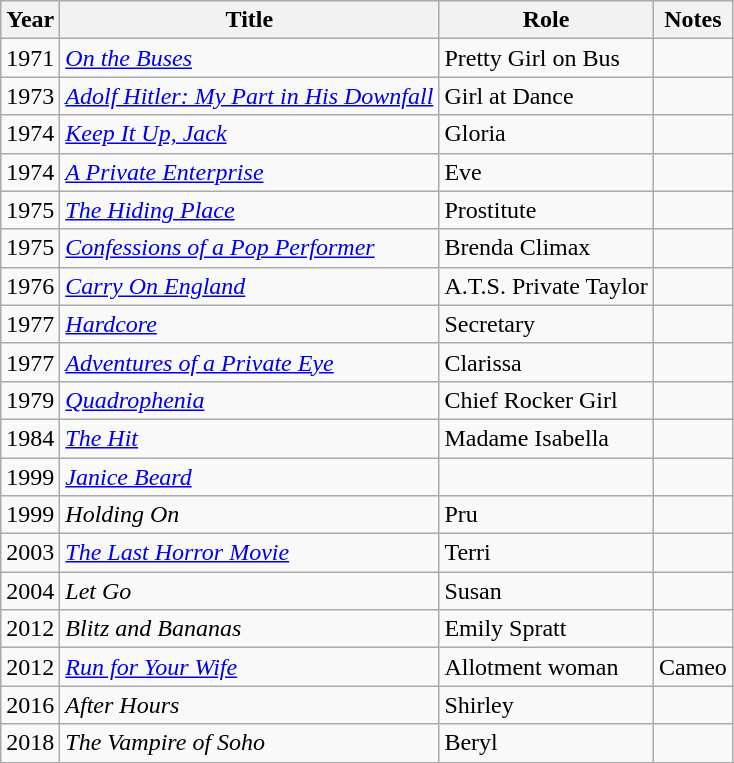<table class="wikitable">
<tr>
<th>Year</th>
<th>Title</th>
<th>Role</th>
<th>Notes</th>
</tr>
<tr>
<td>1971</td>
<td><em><a href='#'>On the Buses</a></em></td>
<td>Pretty Girl on Bus</td>
<td></td>
</tr>
<tr>
<td>1973</td>
<td><em><a href='#'>Adolf Hitler: My Part in His Downfall</a></em></td>
<td>Girl at Dance</td>
<td></td>
</tr>
<tr>
<td>1974</td>
<td><em><a href='#'>Keep It Up, Jack</a></em></td>
<td>Gloria</td>
<td></td>
</tr>
<tr>
<td>1974</td>
<td><em><a href='#'>A Private Enterprise</a></em></td>
<td>Eve</td>
<td></td>
</tr>
<tr>
<td>1975</td>
<td><em><a href='#'>The Hiding Place</a></em></td>
<td>Prostitute</td>
<td></td>
</tr>
<tr>
<td>1975</td>
<td><em><a href='#'>Confessions of a Pop Performer</a></em></td>
<td>Brenda Climax</td>
<td></td>
</tr>
<tr>
<td>1976</td>
<td><em><a href='#'>Carry On England</a></em></td>
<td>A.T.S. Private Taylor</td>
<td></td>
</tr>
<tr>
<td>1977</td>
<td><em><a href='#'>Hardcore</a></em></td>
<td>Secretary</td>
<td></td>
</tr>
<tr>
<td>1977</td>
<td><em><a href='#'>Adventures of a Private Eye</a></em></td>
<td>Clarissa</td>
<td></td>
</tr>
<tr>
<td>1979</td>
<td><em><a href='#'>Quadrophenia</a></em></td>
<td>Chief Rocker Girl</td>
<td></td>
</tr>
<tr>
<td>1984</td>
<td><em><a href='#'>The Hit</a></em></td>
<td>Madame Isabella</td>
<td></td>
</tr>
<tr>
<td>1999</td>
<td><em><a href='#'>Janice Beard</a></em></td>
<td></td>
<td></td>
</tr>
<tr>
<td>1999</td>
<td><em>Holding On</em></td>
<td>Pru</td>
<td></td>
</tr>
<tr>
<td>2003</td>
<td><em><a href='#'>The Last Horror Movie</a></em></td>
<td>Terri</td>
<td></td>
</tr>
<tr>
<td>2004</td>
<td><em>Let Go</em></td>
<td>Susan</td>
<td></td>
</tr>
<tr>
<td>2012</td>
<td><em>Blitz and Bananas</em></td>
<td>Emily Spratt</td>
<td></td>
</tr>
<tr>
<td>2012</td>
<td><em><a href='#'>Run for Your Wife</a></em></td>
<td>Allotment woman</td>
<td>Cameo</td>
</tr>
<tr>
<td>2016</td>
<td><em>After Hours</em></td>
<td>Shirley</td>
<td></td>
</tr>
<tr>
<td>2018</td>
<td><em>The Vampire of Soho</em></td>
<td>Beryl</td>
<td></td>
</tr>
<tr>
</tr>
</table>
